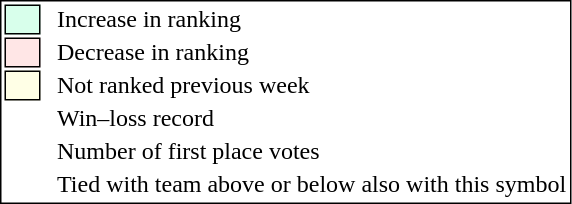<table style="border:1px solid black;">
<tr>
<td style="background:#D8FFEB; width:20px; border:1px solid black;"></td>
<td> </td>
<td>Increase in ranking</td>
</tr>
<tr>
<td style="background:#FFE6E6; width:20px; border:1px solid black;"></td>
<td> </td>
<td>Decrease in ranking</td>
</tr>
<tr>
<td style="background:#FFFFE6; width:20px; border:1px solid black;"></td>
<td> </td>
<td>Not ranked previous week</td>
</tr>
<tr>
<td></td>
<td> </td>
<td>Win–loss record</td>
</tr>
<tr>
<td></td>
<td> </td>
<td>Number of first place votes</td>
</tr>
<tr>
<td></td>
<td></td>
<td>Tied with team above or below also with this symbol</td>
</tr>
</table>
